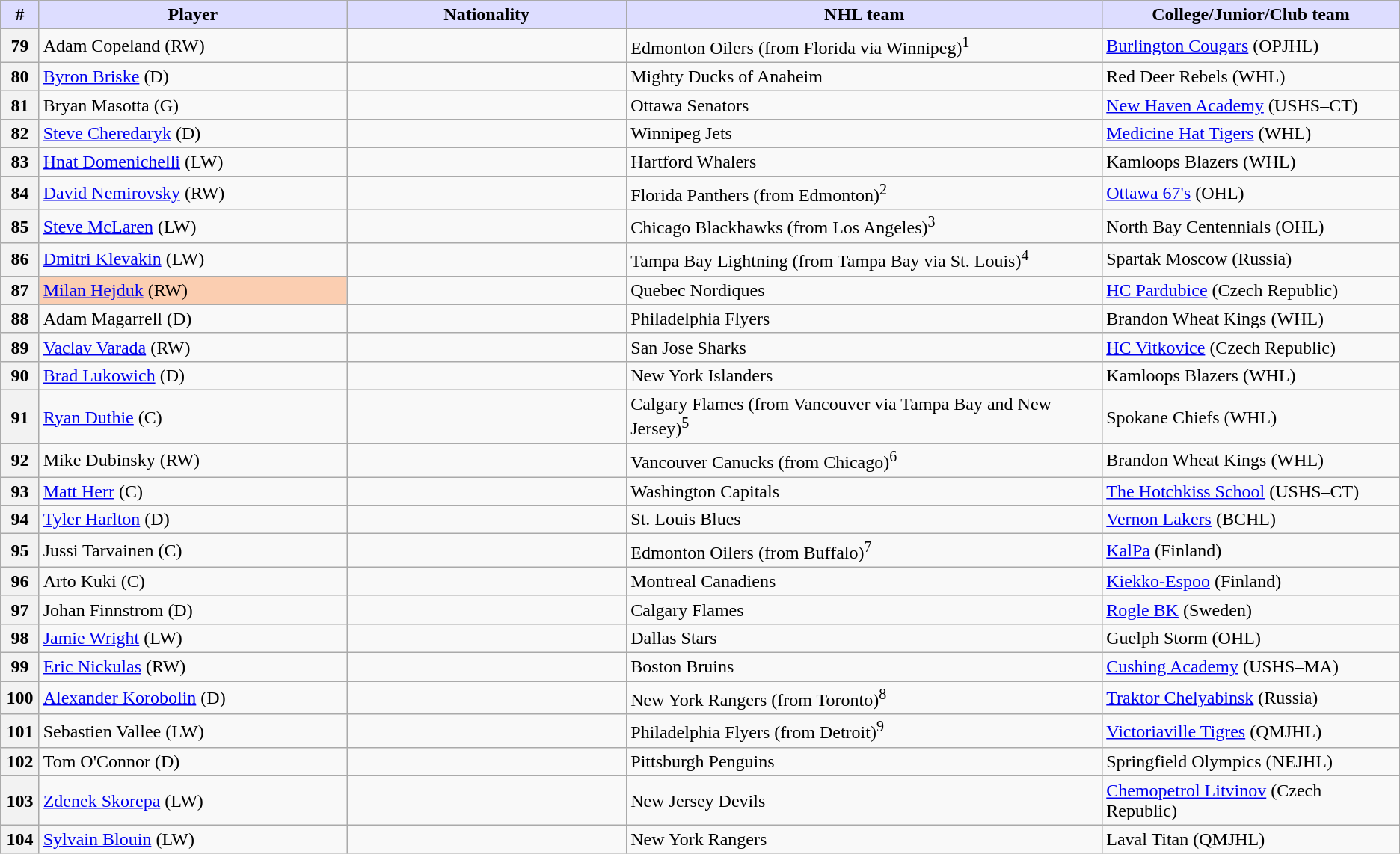<table class="wikitable">
<tr>
<th style="background:#ddf; width:2.75%;">#</th>
<th style="background:#ddf; width:22.0%;">Player</th>
<th style="background:#ddf; width:20.0%;">Nationality</th>
<th style="background:#ddf; width:34.0%;">NHL team</th>
<th style="background:#ddf; width:100.0%;">College/Junior/Club team</th>
</tr>
<tr>
<th>79</th>
<td>Adam Copeland (RW)</td>
<td></td>
<td>Edmonton Oilers (from Florida via Winnipeg)<sup>1</sup></td>
<td><a href='#'>Burlington Cougars</a> (OPJHL)</td>
</tr>
<tr>
<th>80</th>
<td><a href='#'>Byron Briske</a> (D)</td>
<td></td>
<td>Mighty Ducks of Anaheim</td>
<td>Red Deer Rebels (WHL)</td>
</tr>
<tr>
<th>81</th>
<td>Bryan Masotta (G)</td>
<td></td>
<td>Ottawa Senators</td>
<td><a href='#'>New Haven Academy</a>  (USHS–CT)</td>
</tr>
<tr>
<th>82</th>
<td><a href='#'>Steve Cheredaryk</a> (D)</td>
<td></td>
<td>Winnipeg Jets</td>
<td><a href='#'>Medicine Hat Tigers</a> (WHL)</td>
</tr>
<tr>
<th>83</th>
<td><a href='#'>Hnat Domenichelli</a> (LW)</td>
<td></td>
<td>Hartford Whalers</td>
<td>Kamloops Blazers (WHL)</td>
</tr>
<tr>
<th>84</th>
<td><a href='#'>David Nemirovsky</a> (RW)</td>
<td></td>
<td>Florida Panthers (from Edmonton)<sup>2</sup></td>
<td><a href='#'>Ottawa 67's</a> (OHL)</td>
</tr>
<tr>
<th>85</th>
<td><a href='#'>Steve McLaren</a> (LW)</td>
<td></td>
<td>Chicago Blackhawks (from Los Angeles)<sup>3</sup></td>
<td>North Bay Centennials (OHL)</td>
</tr>
<tr>
<th>86</th>
<td><a href='#'>Dmitri Klevakin</a> (LW)</td>
<td></td>
<td>Tampa Bay Lightning (from Tampa Bay via St. Louis)<sup>4</sup></td>
<td>Spartak Moscow (Russia)</td>
</tr>
<tr>
<th>87</th>
<td bgcolor="#FBCEB1"><a href='#'>Milan Hejduk</a> (RW)</td>
<td></td>
<td>Quebec Nordiques</td>
<td><a href='#'>HC Pardubice</a> (Czech Republic)</td>
</tr>
<tr>
<th>88</th>
<td>Adam Magarrell (D)</td>
<td></td>
<td>Philadelphia Flyers</td>
<td>Brandon Wheat Kings (WHL)</td>
</tr>
<tr>
<th>89</th>
<td><a href='#'>Vaclav Varada</a> (RW)</td>
<td></td>
<td>San Jose Sharks</td>
<td><a href='#'>HC Vitkovice</a> (Czech Republic)</td>
</tr>
<tr>
<th>90</th>
<td><a href='#'>Brad Lukowich</a> (D)</td>
<td></td>
<td>New York Islanders</td>
<td>Kamloops Blazers (WHL)</td>
</tr>
<tr>
<th>91</th>
<td><a href='#'>Ryan Duthie</a> (C)</td>
<td></td>
<td>Calgary Flames (from Vancouver via Tampa Bay and New Jersey)<sup>5</sup></td>
<td>Spokane Chiefs (WHL)</td>
</tr>
<tr>
<th>92</th>
<td>Mike Dubinsky (RW)</td>
<td></td>
<td>Vancouver Canucks (from Chicago)<sup>6</sup></td>
<td>Brandon Wheat Kings (WHL)</td>
</tr>
<tr>
<th>93</th>
<td><a href='#'>Matt Herr</a> (C)</td>
<td></td>
<td>Washington Capitals</td>
<td><a href='#'>The Hotchkiss School</a> (USHS–CT)</td>
</tr>
<tr>
<th>94</th>
<td><a href='#'>Tyler Harlton</a> (D)</td>
<td></td>
<td>St. Louis Blues</td>
<td><a href='#'>Vernon Lakers</a> (BCHL)</td>
</tr>
<tr>
<th>95</th>
<td>Jussi Tarvainen (C)</td>
<td></td>
<td>Edmonton Oilers (from Buffalo)<sup>7</sup></td>
<td><a href='#'>KalPa</a> (Finland)</td>
</tr>
<tr>
<th>96</th>
<td>Arto Kuki (C)</td>
<td></td>
<td>Montreal Canadiens</td>
<td><a href='#'>Kiekko-Espoo</a> (Finland)</td>
</tr>
<tr>
<th>97</th>
<td>Johan Finnstrom (D)</td>
<td></td>
<td>Calgary Flames</td>
<td><a href='#'>Rogle BK</a> (Sweden)</td>
</tr>
<tr>
<th>98</th>
<td><a href='#'>Jamie Wright</a> (LW)</td>
<td></td>
<td>Dallas Stars</td>
<td>Guelph Storm (OHL)</td>
</tr>
<tr>
<th>99</th>
<td><a href='#'>Eric Nickulas</a> (RW)</td>
<td></td>
<td>Boston Bruins</td>
<td><a href='#'>Cushing Academy</a> (USHS–MA)</td>
</tr>
<tr>
<th>100</th>
<td><a href='#'>Alexander Korobolin</a> (D)</td>
<td></td>
<td>New York Rangers (from Toronto)<sup>8</sup></td>
<td><a href='#'>Traktor Chelyabinsk</a> (Russia)</td>
</tr>
<tr>
<th>101</th>
<td>Sebastien Vallee (LW)</td>
<td></td>
<td>Philadelphia Flyers (from Detroit)<sup>9</sup></td>
<td><a href='#'>Victoriaville Tigres</a> (QMJHL)</td>
</tr>
<tr>
<th>102</th>
<td>Tom O'Connor (D)</td>
<td></td>
<td>Pittsburgh Penguins</td>
<td>Springfield Olympics (NEJHL)</td>
</tr>
<tr>
<th>103</th>
<td><a href='#'>Zdenek Skorepa</a> (LW)</td>
<td></td>
<td>New Jersey Devils</td>
<td><a href='#'>Chemopetrol Litvinov</a> (Czech Republic)</td>
</tr>
<tr>
<th>104</th>
<td><a href='#'>Sylvain Blouin</a> (LW)</td>
<td></td>
<td>New York Rangers</td>
<td>Laval Titan (QMJHL)</td>
</tr>
</table>
